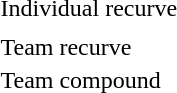<table>
<tr>
<td>Individual recurve</td>
<td></td>
<td></td>
<td></td>
</tr>
<tr>
<td></td>
<td></td>
<td></td>
<td></td>
</tr>
<tr>
<td>Team recurve</td>
<td></td>
<td></td>
<td></td>
</tr>
<tr>
<td>Team compound</td>
<td></td>
<td></td>
<td></td>
</tr>
</table>
